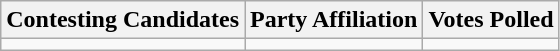<table class="wikitable sortable">
<tr>
<th>Contesting Candidates</th>
<th>Party Affiliation</th>
<th>Votes Polled</th>
</tr>
<tr>
<td></td>
<td></td>
<td></td>
</tr>
</table>
